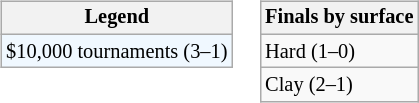<table>
<tr valign=top>
<td><br><table class=wikitable style="font-size:85%">
<tr>
<th>Legend</th>
</tr>
<tr style="background:#f0f8ff;">
<td>$10,000 tournaments (3–1)</td>
</tr>
</table>
</td>
<td><br><table class=wikitable style="font-size:85%">
<tr>
<th>Finals by surface</th>
</tr>
<tr>
<td>Hard (1–0)</td>
</tr>
<tr>
<td>Clay (2–1)</td>
</tr>
</table>
</td>
</tr>
</table>
